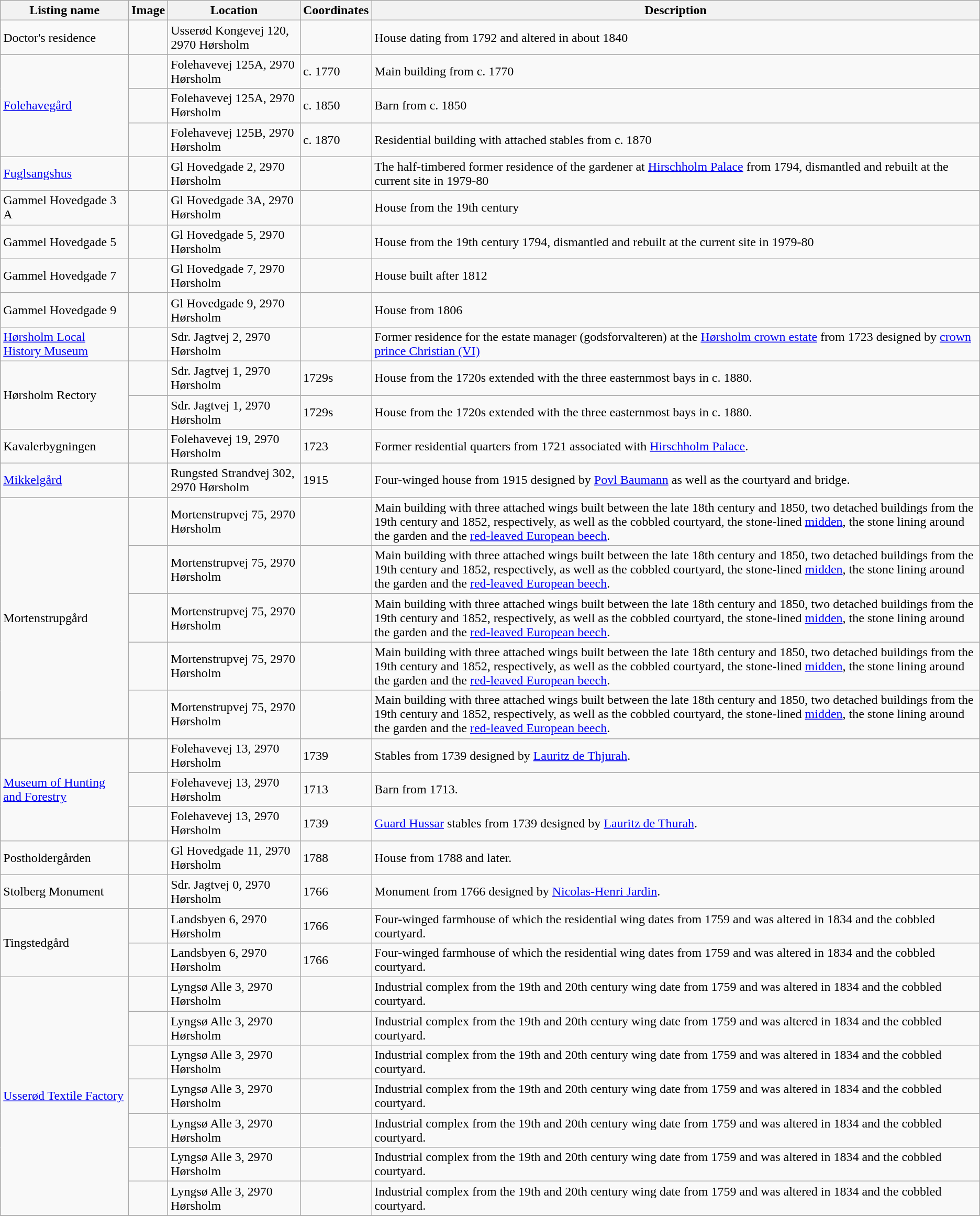<table class="wikitable sortable">
<tr>
<th>Listing name</th>
<th>Image</th>
<th>Location</th>
<th>Coordinates</th>
<th>Description</th>
</tr>
<tr>
<td>Doctor's residence</td>
<td></td>
<td>Usserød Kongevej 120, 2970 Hørsholm</td>
<td></td>
<td>House dating from 1792 and altered in about 1840</td>
</tr>
<tr>
<td rowspan="3"><a href='#'>Folehavegård</a></td>
<td></td>
<td>Folehavevej 125A, 2970 Hørsholm</td>
<td>c. 1770</td>
<td>Main building from c. 1770</td>
</tr>
<tr>
<td></td>
<td>Folehavevej 125A, 2970 Hørsholm</td>
<td>c. 1850</td>
<td>Barn from c. 1850</td>
</tr>
<tr>
<td></td>
<td>Folehavevej 125B, 2970 Hørsholm</td>
<td>c. 1870</td>
<td>Residential building with attached stables from c. 1870</td>
</tr>
<tr>
<td><a href='#'>Fuglsangshus</a></td>
<td></td>
<td>Gl Hovedgade 2, 2970 Hørsholm</td>
<td></td>
<td>The half-timbered former residence of the gardener at <a href='#'>Hirschholm Palace</a> from 1794, dismantled and rebuilt at the current site in 1979-80</td>
</tr>
<tr>
<td>Gammel Hovedgade 3 A</td>
<td></td>
<td>Gl Hovedgade 3A, 2970 Hørsholm</td>
<td></td>
<td>House from the 19th century</td>
</tr>
<tr>
<td>Gammel Hovedgade 5</td>
<td></td>
<td>Gl Hovedgade 5, 2970 Hørsholm</td>
<td></td>
<td>House from the 19th century 1794, dismantled and rebuilt at the current site in 1979-80</td>
</tr>
<tr>
<td>Gammel Hovedgade 7</td>
<td></td>
<td>Gl Hovedgade 7, 2970 Hørsholm</td>
<td></td>
<td>House built after 1812</td>
</tr>
<tr>
<td>Gammel Hovedgade 9</td>
<td></td>
<td>Gl Hovedgade 9, 2970 Hørsholm</td>
<td></td>
<td>House from 1806</td>
</tr>
<tr>
<td><a href='#'>Hørsholm Local History Museum</a></td>
<td></td>
<td>Sdr. Jagtvej 2, 2970 Hørsholm</td>
<td></td>
<td>Former residence for the estate manager (godsforvalteren) at the <a href='#'>Hørsholm crown estate</a> from 1723 designed by <a href='#'>crown prince Christian (VI)</a></td>
</tr>
<tr>
<td rowspan="2">Hørsholm Rectory</td>
<td></td>
<td>Sdr. Jagtvej 1, 2970 Hørsholm</td>
<td>1729s</td>
<td>House from the 1720s extended with the three easternmost bays in c. 1880.</td>
</tr>
<tr>
<td></td>
<td>Sdr. Jagtvej 1, 2970 Hørsholm</td>
<td>1729s</td>
<td>House from the 1720s extended with the three easternmost bays in c. 1880.</td>
</tr>
<tr>
<td>Kavalerbygningen</td>
<td></td>
<td>Folehavevej 19, 2970 Hørsholm</td>
<td>1723</td>
<td>Former residential quarters from 1721 associated with  <a href='#'>Hirschholm Palace</a>.</td>
</tr>
<tr>
<td><a href='#'>Mikkelgård</a></td>
<td></td>
<td>Rungsted Strandvej 302, 2970 Hørsholm</td>
<td>1915</td>
<td>Four-winged house from 1915 designed by <a href='#'>Povl Baumann</a> as well as the courtyard and bridge.</td>
</tr>
<tr>
<td rowspan="5">Mortenstrupgård</td>
<td></td>
<td>Mortenstrupvej 75, 2970 Hørsholm</td>
<td></td>
<td>Main building with three attached wings built between the late 18th century and 1850, two detached buildings from the 19th century and 1852, respectively, as well as the cobbled courtyard, the stone-lined <a href='#'>midden</a>, the stone lining around the garden and the <a href='#'>red-leaved European beech</a>.</td>
</tr>
<tr>
<td></td>
<td>Mortenstrupvej 75, 2970 Hørsholm</td>
<td></td>
<td>Main building with three attached wings built between the late 18th century and 1850, two detached buildings from the 19th century and 1852, respectively, as well as the cobbled courtyard, the stone-lined <a href='#'>midden</a>, the stone lining around the garden and the <a href='#'>red-leaved European beech</a>.</td>
</tr>
<tr>
<td></td>
<td>Mortenstrupvej 75, 2970 Hørsholm</td>
<td></td>
<td>Main building with three attached wings built between the late 18th century and 1850, two detached buildings from the 19th century and 1852, respectively, as well as the cobbled courtyard, the stone-lined <a href='#'>midden</a>, the stone lining around the garden and the <a href='#'>red-leaved European beech</a>.</td>
</tr>
<tr>
<td></td>
<td>Mortenstrupvej 75, 2970 Hørsholm</td>
<td></td>
<td>Main building with three attached wings built between the late 18th century and 1850, two detached buildings from the 19th century and 1852, respectively, as well as the cobbled courtyard, the stone-lined <a href='#'>midden</a>, the stone lining around the garden and the <a href='#'>red-leaved European beech</a>.</td>
</tr>
<tr>
<td></td>
<td>Mortenstrupvej 75, 2970 Hørsholm</td>
<td></td>
<td>Main building with three attached wings built between the late 18th century and 1850, two detached buildings from the 19th century and 1852, respectively, as well as the cobbled courtyard, the stone-lined <a href='#'>midden</a>, the stone lining around the garden and the <a href='#'>red-leaved European beech</a>.</td>
</tr>
<tr>
<td rowspan="3"><a href='#'>Museum of Hunting and Forestry</a></td>
<td></td>
<td>Folehavevej 13, 2970 Hørsholm</td>
<td>1739</td>
<td>Stables from 1739 designed by <a href='#'>Lauritz de Thjurah</a>.</td>
</tr>
<tr>
<td></td>
<td>Folehavevej 13, 2970 Hørsholm</td>
<td>1713</td>
<td>Barn from 1713.</td>
</tr>
<tr>
<td></td>
<td>Folehavevej 13, 2970 Hørsholm</td>
<td>1739</td>
<td><a href='#'>Guard Hussar</a> stables from 1739 designed by <a href='#'>Lauritz de Thurah</a>.</td>
</tr>
<tr>
<td>Postholdergården</td>
<td></td>
<td>Gl Hovedgade 11, 2970 Hørsholm</td>
<td>1788</td>
<td>House from 1788 and later.</td>
</tr>
<tr>
<td>Stolberg Monument</td>
<td></td>
<td>Sdr. Jagtvej 0, 2970 Hørsholm</td>
<td>1766</td>
<td>Monument from 1766 designed by <a href='#'>Nicolas-Henri Jardin</a>.</td>
</tr>
<tr>
<td rowspan="2">Tingstedgård</td>
<td></td>
<td>Landsbyen 6, 2970 Hørsholm</td>
<td>1766</td>
<td>Four-winged farmhouse of which the residential wing dates from 1759 and was altered in 1834 and the cobbled courtyard.</td>
</tr>
<tr>
<td></td>
<td>Landsbyen 6, 2970 Hørsholm</td>
<td>1766</td>
<td>Four-winged farmhouse of which the residential wing dates from 1759 and was altered in 1834 and the cobbled courtyard.</td>
</tr>
<tr>
<td rowspan="7"><a href='#'>Usserød Textile Factory</a></td>
<td></td>
<td>Lyngsø Alle 3, 2970 Hørsholm</td>
<td></td>
<td>Industrial complex from the 19th and 20th century wing date from 1759 and was altered in 1834 and the cobbled courtyard.</td>
</tr>
<tr>
<td></td>
<td>Lyngsø Alle 3, 2970 Hørsholm</td>
<td></td>
<td>Industrial complex from the 19th and 20th century wing date from 1759 and was altered in 1834 and the cobbled courtyard.</td>
</tr>
<tr>
<td></td>
<td>Lyngsø Alle 3, 2970 Hørsholm</td>
<td></td>
<td>Industrial complex from the 19th and 20th century wing date from 1759 and was altered in 1834 and the cobbled courtyard.</td>
</tr>
<tr>
<td></td>
<td>Lyngsø Alle 3, 2970 Hørsholm</td>
<td></td>
<td>Industrial complex from the 19th and 20th century wing date from 1759 and was altered in 1834 and the cobbled courtyard.</td>
</tr>
<tr>
<td></td>
<td>Lyngsø Alle 3, 2970 Hørsholm</td>
<td></td>
<td>Industrial complex from the 19th and 20th century wing date from 1759 and was altered in 1834 and the cobbled courtyard.</td>
</tr>
<tr>
<td></td>
<td>Lyngsø Alle 3, 2970 Hørsholm</td>
<td></td>
<td>Industrial complex from the 19th and 20th century wing date from 1759 and was altered in 1834 and the cobbled courtyard.</td>
</tr>
<tr>
<td></td>
<td>Lyngsø Alle 3, 2970 Hørsholm</td>
<td></td>
<td>Industrial complex from the 19th and 20th century wing date from 1759 and was altered in 1834 and the cobbled courtyard.</td>
</tr>
<tr>
</tr>
</table>
